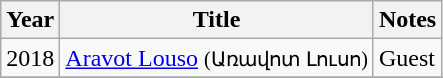<table class="wikitable sortable">
<tr>
<th>Year</th>
<th>Title</th>
<th class="unsortable">Notes</th>
</tr>
<tr>
<td>2018</td>
<td><a href='#'>Aravot Louso</a> <small> (Առավոտ Լուսո)</small></td>
<td>Guest</td>
</tr>
<tr>
</tr>
</table>
